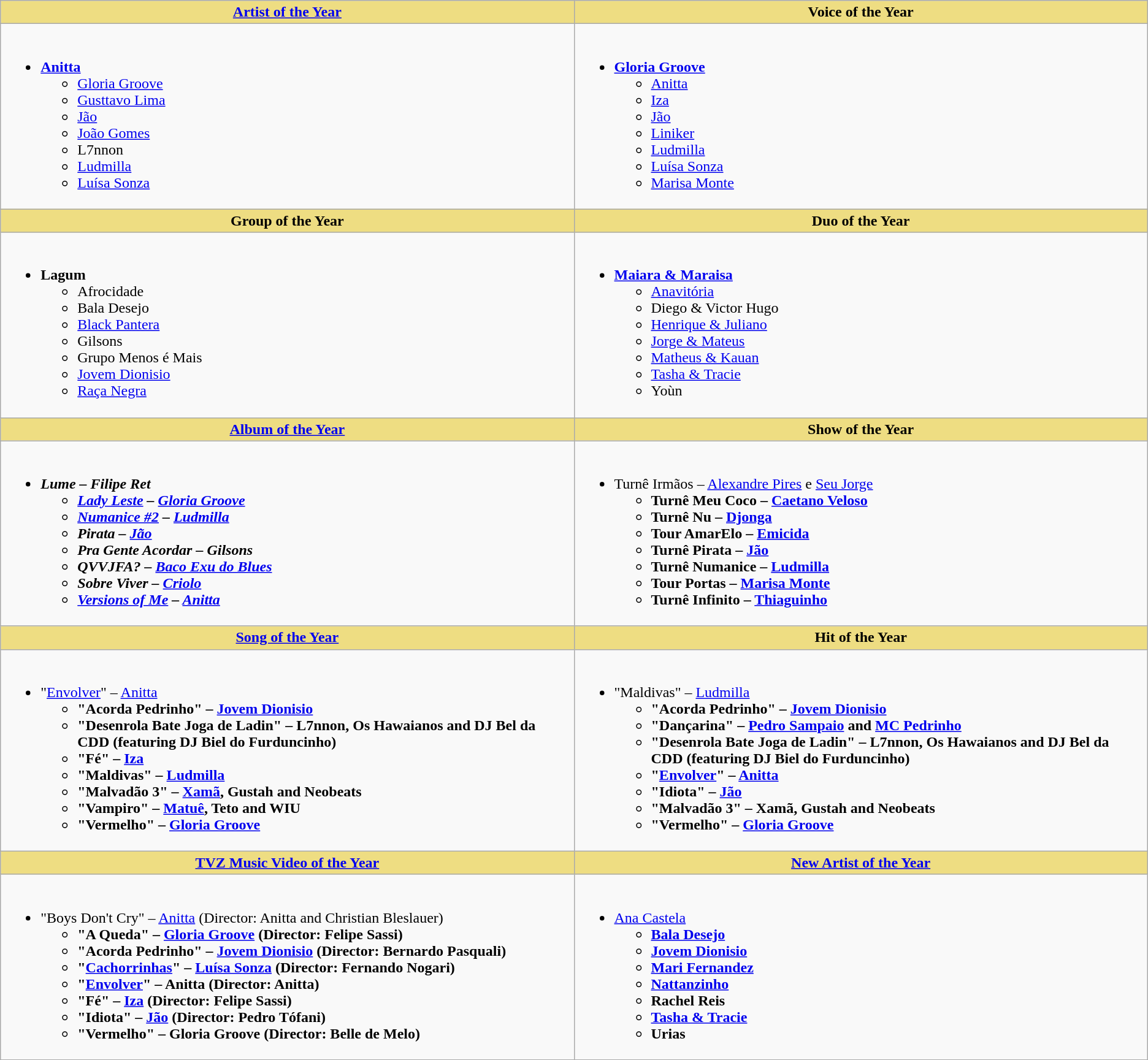<table class="wikitable">
<tr>
<th style="background:#EEDD82;width:50%"><a href='#'>Artist of the Year</a></th>
<th style="background:#EEDD82;width:50%">Voice of the Year</th>
</tr>
<tr>
<td valign="top"><br><ul><li><strong><a href='#'>Anitta</a></strong><ul><li><a href='#'>Gloria Groove</a></li><li><a href='#'>Gusttavo Lima</a></li><li><a href='#'>Jão</a></li><li><a href='#'>João Gomes</a></li><li>L7nnon</li><li><a href='#'>Ludmilla</a></li><li><a href='#'>Luísa Sonza</a></li></ul></li></ul></td>
<td valign="top"><br><ul><li><strong><a href='#'>Gloria Groove</a></strong><ul><li><a href='#'>Anitta</a></li><li><a href='#'>Iza</a></li><li><a href='#'>Jão</a></li><li><a href='#'>Liniker</a></li><li><a href='#'>Ludmilla</a></li><li><a href='#'>Luísa Sonza</a></li><li><a href='#'>Marisa Monte</a></li></ul></li></ul></td>
</tr>
<tr>
<th style="background:#EEDD82;width:50%">Group of the Year</th>
<th style="background:#EEDD82;width:50%">Duo of the Year</th>
</tr>
<tr>
<td valign="top"><br><ul><li><strong>Lagum</strong><ul><li>Afrocidade</li><li>Bala Desejo</li><li><a href='#'>Black Pantera</a></li><li>Gilsons</li><li>Grupo Menos é Mais</li><li><a href='#'>Jovem Dionisio</a></li><li><a href='#'>Raça Negra</a></li></ul></li></ul></td>
<td valign="top"><br><ul><li><strong><a href='#'>Maiara & Maraisa</a></strong><ul><li><a href='#'>Anavitória</a></li><li>Diego & Victor Hugo</li><li><a href='#'>Henrique & Juliano</a></li><li><a href='#'>Jorge & Mateus</a></li><li><a href='#'>Matheus & Kauan</a></li><li><a href='#'>Tasha & Tracie</a></li><li>Yoùn</li></ul></li></ul></td>
</tr>
<tr>
<th style="background:#EEDD82;width:50%"><a href='#'>Album of the Year</a></th>
<th style="background:#EEDD82;width:50%">Show of the Year</th>
</tr>
<tr>
<td valign="top"><br><ul><li><strong><em>Lume<em> – Filipe Ret<strong><ul><li></em><a href='#'>Lady Leste</a><em> – <a href='#'>Gloria Groove</a></li><li></em><a href='#'>Numanice #2</a><em> – <a href='#'>Ludmilla</a></li><li></em>Pirata<em> – <a href='#'>Jão</a></li><li></em>Pra Gente Acordar<em> – Gilsons</li><li></em>QVVJFA?<em> – <a href='#'>Baco Exu do Blues</a></li><li></em>Sobre Viver<em> – <a href='#'>Criolo</a></li><li></em><a href='#'>Versions of Me</a><em> – <a href='#'>Anitta</a></li></ul></li></ul></td>
<td valign="top"><br><ul><li></strong>Turnê Irmãos – <a href='#'>Alexandre Pires</a> e <a href='#'>Seu Jorge</a><strong><ul><li>Turnê Meu Coco – <a href='#'>Caetano Veloso</a></li><li>Turnê Nu – <a href='#'>Djonga</a></li><li>Tour AmarElo – <a href='#'>Emicida</a></li><li>Turnê Pirata – <a href='#'>Jão</a></li><li>Turnê Numanice – <a href='#'>Ludmilla</a></li><li>Tour Portas – <a href='#'>Marisa Monte</a></li><li>Turnê Infinito – <a href='#'>Thiaguinho</a></li></ul></li></ul></td>
</tr>
<tr>
<th style="background:#EEDD82;width:50%"><a href='#'>Song of the Year</a></th>
<th style="background:#EEDD82;width:50%">Hit of the Year</th>
</tr>
<tr>
<td valign="top"><br><ul><li></strong>"<a href='#'>Envolver</a>" – <a href='#'>Anitta</a><strong><ul><li>"Acorda Pedrinho" – <a href='#'>Jovem Dionisio</a></li><li>"Desenrola Bate Joga de Ladin" – L7nnon, Os Hawaianos and DJ Bel da CDD (featuring DJ Biel do Furduncinho)</li><li>"Fé" – <a href='#'>Iza</a></li><li>"Maldivas" – <a href='#'>Ludmilla</a></li><li>"Malvadão 3" – <a href='#'>Xamã</a>, Gustah and Neobeats</li><li>"Vampiro" – <a href='#'>Matuê</a>, Teto and WIU</li><li>"Vermelho" – <a href='#'>Gloria Groove</a></li></ul></li></ul></td>
<td valign="top"><br><ul><li></strong>"Maldivas" – <a href='#'>Ludmilla</a><strong><ul><li>"Acorda Pedrinho" – <a href='#'>Jovem Dionisio</a></li><li>"Dançarina" – <a href='#'>Pedro Sampaio</a> and <a href='#'>MC Pedrinho</a></li><li>"Desenrola Bate Joga de Ladin" – L7nnon, Os Hawaianos and DJ Bel da CDD (featuring DJ Biel do Furduncinho)</li><li>"<a href='#'>Envolver</a>" – <a href='#'>Anitta</a></li><li>"Idiota" – <a href='#'>Jão</a></li><li>"Malvadão 3" – Xamã, Gustah and Neobeats</li><li>"Vermelho" – <a href='#'>Gloria Groove</a></li></ul></li></ul></td>
</tr>
<tr>
<th style="background:#EEDD82;width:50%"><a href='#'>TVZ Music Video of the Year</a></th>
<th style="background:#EEDD82;width:50%"><a href='#'>New Artist of the Year</a></th>
</tr>
<tr>
<td valign="top"><br><ul><li></strong>"Boys Don't Cry" – <a href='#'>Anitta</a> (Director: Anitta and Christian Bleslauer)<strong><ul><li>"A Queda" – <a href='#'>Gloria Groove</a> (Director: Felipe Sassi)</li><li>"Acorda Pedrinho" – <a href='#'>Jovem Dionisio</a> (Director: Bernardo Pasquali)</li><li>"<a href='#'>Cachorrinhas</a>" – <a href='#'>Luísa Sonza</a> (Director: Fernando Nogari)</li><li>"<a href='#'>Envolver</a>" – Anitta (Director: Anitta)</li><li>"Fé" – <a href='#'>Iza</a> (Director: Felipe Sassi)</li><li>"Idiota" – <a href='#'>Jão</a> (Director: Pedro Tófani)</li><li>"Vermelho" – Gloria Groove (Director: Belle de Melo)</li></ul></li></ul></td>
<td valign="top"><br><ul><li></strong><a href='#'>Ana Castela</a><strong><ul><li><a href='#'>Bala Desejo</a></li><li><a href='#'>Jovem Dionisio</a></li><li><a href='#'>Mari Fernandez</a></li><li><a href='#'>Nattanzinho</a></li><li>Rachel Reis</li><li><a href='#'>Tasha & Tracie</a></li><li>Urias</li></ul></li></ul></td>
</tr>
</table>
